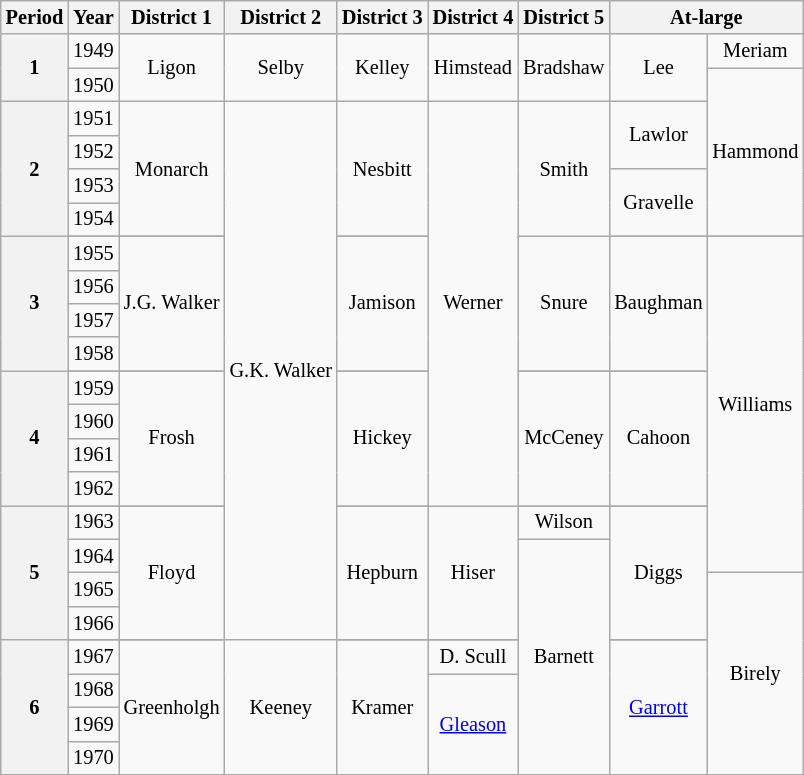<table class="wikitable" style="text-align:center;font-size:85%">
<tr>
<th>Period</th>
<th>Year</th>
<th>District 1</th>
<th>District 2</th>
<th>District 3</th>
<th>District 4</th>
<th>District 5</th>
<th colspan="2">At-large</th>
</tr>
<tr>
<th rowspan="2">1</th>
<td>1949</td>
<td rowspan="2"  >Ligon</td>
<td rowspan="2"  >Selby</td>
<td rowspan="2"  >Kelley</td>
<td rowspan="2"  >Himstead</td>
<td rowspan="2"  >Bradshaw</td>
<td rowspan="2"  >Lee</td>
<td rowspan="1"  >Meriam</td>
</tr>
<tr>
<td>1950</td>
<td rowspan="5" >Hammond</td>
</tr>
<tr>
<th rowspan="4">2</th>
<td>1951</td>
<td rowspan="4"  >Monarch</td>
<td rowspan="20" >G.K. Walker</td>
<td rowspan="4"  >Nesbitt</td>
<td rowspan="15" >Werner</td>
<td rowspan="5"  >Smith</td>
<td rowspan="2"  >Lawlor</td>
</tr>
<tr>
<td>1952</td>
</tr>
<tr>
<td>1953</td>
<td rowspan="2"  >Gravelle</td>
</tr>
<tr>
<td>1954</td>
</tr>
<tr>
<th rowspan="5">3</th>
</tr>
<tr>
<td>1955</td>
<td rowspan="4"  >J.G. Walker</td>
<td rowspan="4"  >Jamison</td>
<td rowspan="4"  >Snure</td>
<td rowspan="4"  >Baughman</td>
<td rowspan="12" >Williams</td>
</tr>
<tr>
<td>1956</td>
</tr>
<tr>
<td>1957</td>
</tr>
<tr>
<td>1958</td>
</tr>
<tr>
<th rowspan="5">4</th>
</tr>
<tr>
<td>1959</td>
<td rowspan="4"  >Frosh</td>
<td rowspan="4"  >Hickey</td>
<td rowspan="4"  >McCeney</td>
<td rowspan="4"  >Cahoon</td>
</tr>
<tr>
<td>1960</td>
</tr>
<tr>
<td>1961</td>
</tr>
<tr>
<td>1962</td>
</tr>
<tr>
<th rowspan="5">5</th>
</tr>
<tr>
<td>1963</td>
<td rowspan="4"  >Floyd</td>
<td rowspan="4"  >Hepburn</td>
<td rowspan="4"  >Hiser</td>
<td rowspan="1"  >Wilson</td>
<td rowspan="4"  >Diggs</td>
</tr>
<tr>
<td>1964</td>
<td rowspan="8"  >Barnett</td>
</tr>
<tr>
<td>1965</td>
<td rowspan="7"  >Birely</td>
</tr>
<tr>
<td>1966</td>
</tr>
<tr>
<th rowspan="5">6</th>
</tr>
<tr>
<td>1967</td>
<td rowspan="4"  >Greenholgh</td>
<td rowspan="4"  >Keeney</td>
<td rowspan="4"  >Kramer</td>
<td rowspan="1"  >D. Scull</td>
<td rowspan="4"  ><a href='#'>Garrott</a></td>
</tr>
<tr>
<td>1968</td>
<td rowspan="3"  ><a href='#'>Gleason</a></td>
</tr>
<tr>
<td>1969</td>
</tr>
<tr>
<td>1970</td>
</tr>
<tr>
</tr>
</table>
